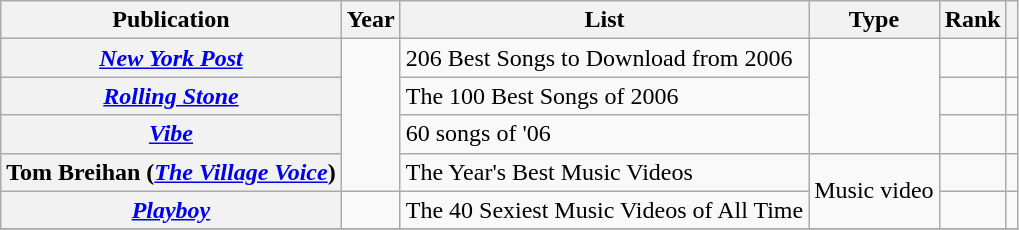<table class="wikitable sortable plainrowheaders">
<tr>
<th scope="col">Publication</th>
<th scope="col">Year</th>
<th scope="col">List</th>
<th scope="col">Type</th>
<th scope="col">Rank</th>
<th class="unsortable"></th>
</tr>
<tr>
<th scope="row"><em><a href='#'>New York Post</a></em></th>
<td rowspan="4"></td>
<td>206 Best Songs to Download from 2006</td>
<td rowspan="3"></td>
<td></td>
<td></td>
</tr>
<tr>
<th scope="row"><em><a href='#'>Rolling Stone</a></em></th>
<td>The 100 Best Songs of 2006</td>
<td></td>
<td></td>
</tr>
<tr>
<th scope="row"><em><a href='#'>Vibe</a></em></th>
<td>60 songs of '06</td>
<td></td>
<td></td>
</tr>
<tr>
<th scope="row">Tom Breihan (<em><a href='#'>The Village Voice</a></em>)</th>
<td>The Year's Best Music Videos</td>
<td rowspan="2">Music video</td>
<td></td>
<td></td>
</tr>
<tr>
<th scope="row"><em><a href='#'>Playboy</a></em></th>
<td></td>
<td>The 40 Sexiest Music Videos of All Time</td>
<td></td>
<td></td>
</tr>
<tr>
</tr>
</table>
